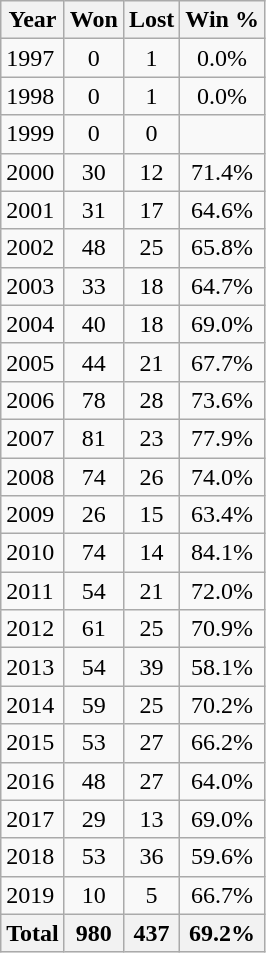<table class="wikitable sortable">
<tr>
<th>Year</th>
<th>Won</th>
<th>Lost</th>
<th>Win %</th>
</tr>
<tr>
<td>1997</td>
<td style="text-align:center;">0</td>
<td style="text-align:center;">1</td>
<td style="text-align:center;">0.0%</td>
</tr>
<tr>
<td>1998</td>
<td style="text-align:center;">0</td>
<td style="text-align:center;">1</td>
<td style="text-align:center;">0.0%</td>
</tr>
<tr>
<td>1999</td>
<td style="text-align:center;">0</td>
<td style="text-align:center;">0</td>
<td></td>
</tr>
<tr>
<td>2000</td>
<td style="text-align:center;">30</td>
<td style="text-align:center;">12</td>
<td style="text-align:center;">71.4%</td>
</tr>
<tr>
<td>2001</td>
<td style="text-align:center;">31</td>
<td style="text-align:center;">17</td>
<td style="text-align:center;">64.6%</td>
</tr>
<tr>
<td>2002</td>
<td style="text-align:center;">48</td>
<td style="text-align:center;">25</td>
<td style="text-align:center;">65.8%</td>
</tr>
<tr>
<td>2003</td>
<td style="text-align:center;">33</td>
<td style="text-align:center;">18</td>
<td style="text-align:center;">64.7%</td>
</tr>
<tr>
<td>2004</td>
<td style="text-align:center;">40</td>
<td style="text-align:center;">18</td>
<td style="text-align:center;">69.0%</td>
</tr>
<tr>
<td>2005</td>
<td style="text-align:center;">44</td>
<td style="text-align:center;">21</td>
<td style="text-align:center;">67.7%</td>
</tr>
<tr>
<td>2006</td>
<td style="text-align:center;">78</td>
<td style="text-align:center;">28</td>
<td style="text-align:center;">73.6%</td>
</tr>
<tr>
<td>2007</td>
<td style="text-align:center;">81</td>
<td style="text-align:center;">23</td>
<td style="text-align:center;">77.9%</td>
</tr>
<tr>
<td>2008</td>
<td style="text-align:center;">74</td>
<td style="text-align:center;">26</td>
<td style="text-align:center;">74.0%</td>
</tr>
<tr>
<td>2009</td>
<td style="text-align:center;">26</td>
<td style="text-align:center;">15</td>
<td style="text-align:center;">63.4%</td>
</tr>
<tr>
<td>2010</td>
<td style="text-align:center;">74</td>
<td style="text-align:center;">14</td>
<td style="text-align:center;">84.1%</td>
</tr>
<tr>
<td>2011</td>
<td style="text-align:center;">54</td>
<td style="text-align:center;">21</td>
<td style="text-align:center;">72.0%</td>
</tr>
<tr>
<td>2012</td>
<td style="text-align:center;">61</td>
<td style="text-align:center;">25</td>
<td style="text-align:center;">70.9%</td>
</tr>
<tr>
<td>2013</td>
<td style="text-align:center;">54</td>
<td style="text-align:center;">39</td>
<td style="text-align:center;">58.1%</td>
</tr>
<tr>
<td>2014</td>
<td style="text-align:center;">59</td>
<td style="text-align:center;">25</td>
<td style="text-align:center;">70.2%</td>
</tr>
<tr>
<td>2015</td>
<td style="text-align:center;">53</td>
<td style="text-align:center;">27</td>
<td style="text-align:center;">66.2%</td>
</tr>
<tr>
<td>2016</td>
<td style="text-align:center;">48</td>
<td style="text-align:center;">27</td>
<td style="text-align:center;">64.0%</td>
</tr>
<tr>
<td>2017</td>
<td style="text-align:center;">29</td>
<td style="text-align:center;">13</td>
<td style="text-align:center;">69.0%</td>
</tr>
<tr>
<td>2018</td>
<td style="text-align:center;">53</td>
<td style="text-align:center;">36</td>
<td style="text-align:center;">59.6%</td>
</tr>
<tr>
<td>2019</td>
<td style="text-align:center;">10</td>
<td style="text-align:center;">5</td>
<td style="text-align:center;">66.7%</td>
</tr>
<tr>
<th>Total</th>
<th>980</th>
<th>437</th>
<th>69.2%</th>
</tr>
</table>
